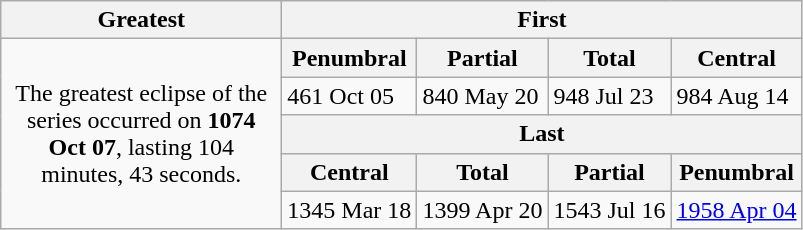<table class=wikitable>
<tr>
<th>Greatest</th>
<th colspan=4>First</th>
</tr>
<tr>
<td rowspan=6 width=180 align=center>The greatest eclipse of the series occurred on <strong>1074 Oct 07</strong>, lasting 104 minutes, 43 seconds.</td>
<th>Penumbral</th>
<th>Partial</th>
<th>Total</th>
<th>Central</th>
</tr>
<tr>
<td>461 Oct 05<br></td>
<td>840 May 20<br></td>
<td>948 Jul 23<br></td>
<td>984 Aug 14<br></td>
</tr>
<tr>
<th colspan=4>Last</th>
</tr>
<tr>
<th>Central</th>
<th>Total</th>
<th>Partial</th>
<th>Penumbral</th>
</tr>
<tr>
<td>1345 Mar 18<br></td>
<td>1399 Apr 20<br></td>
<td>1543 Jul 16<br></td>
<td><a href='#'>1958 Apr 04</a><br></td>
</tr>
</table>
